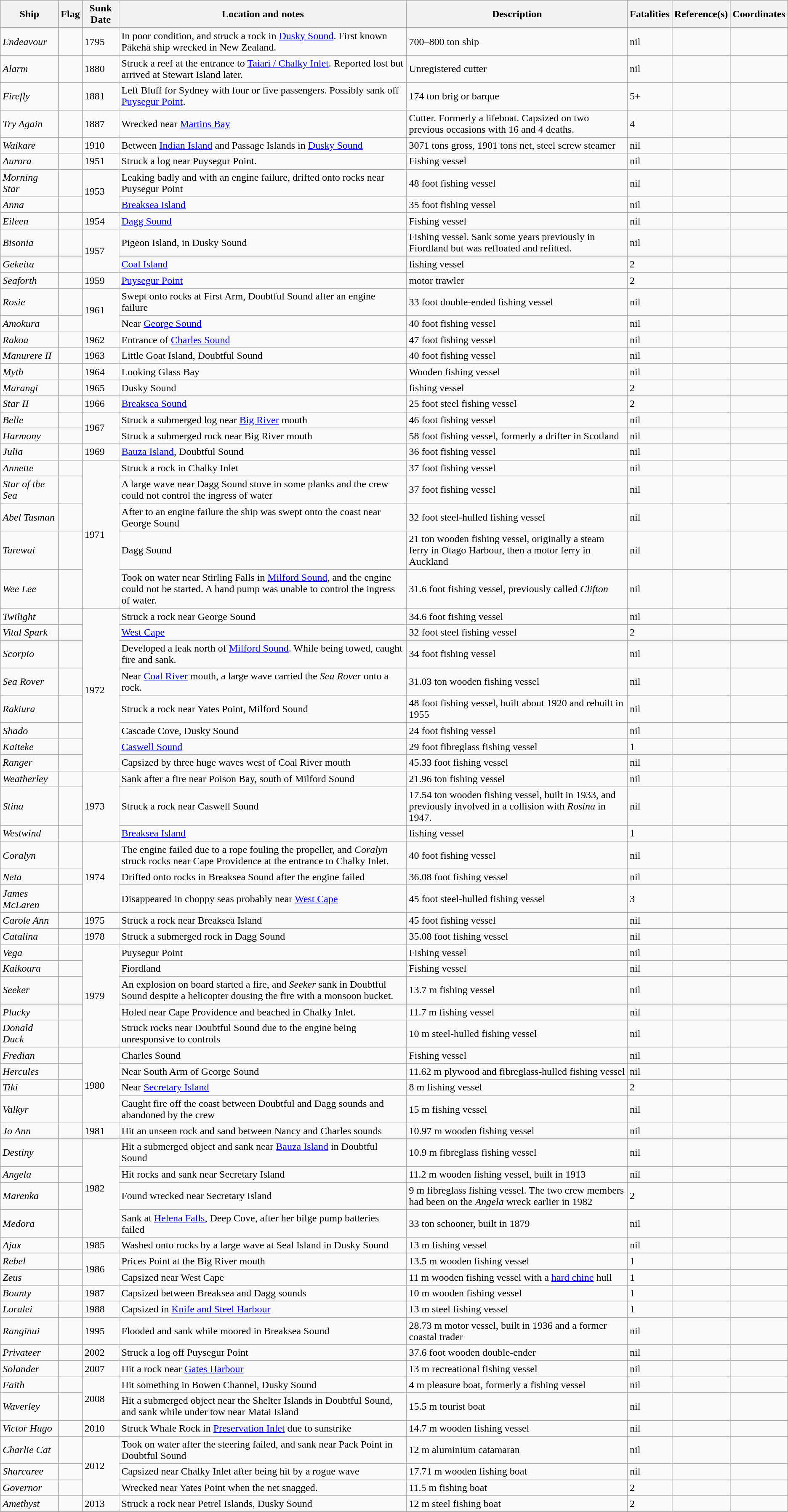<table class="sortable wikitable mw-collapsible sticky-header">
<tr>
<th>Ship</th>
<th>Flag</th>
<th>Sunk Date</th>
<th>Location and notes</th>
<th class="unsortable">Description</th>
<th>Fatalities</th>
<th class="unsortable">Reference(s)</th>
<th>Coordinates</th>
</tr>
<tr>
<td><em>Endeavour</em></td>
<td></td>
<td>1795</td>
<td>In poor condition, and struck a rock in <a href='#'>Dusky Sound</a>. First known Pākehā ship wrecked in New Zealand.</td>
<td>700–800 ton ship</td>
<td data-sort-value=000>nil</td>
<td></td>
<td></td>
</tr>
<tr>
<td><em>Alarm</em></td>
<td></td>
<td>1880</td>
<td>Struck a reef at the entrance to <a href='#'>Taiari / Chalky Inlet</a>. Reported lost but arrived at Stewart Island later.</td>
<td>Unregistered cutter</td>
<td data-sort-value=000>nil</td>
<td></td>
<td></td>
</tr>
<tr>
<td><em>Firefly</em></td>
<td></td>
<td>1881</td>
<td>Left Bluff for Sydney with four or five passengers. Possibly sank off <a href='#'>Puysegur Point</a>.</td>
<td>174 ton brig or barque</td>
<td data-sort-value=005>5+</td>
<td></td>
<td></td>
</tr>
<tr>
<td><em>Try Again</em></td>
<td></td>
<td>1887</td>
<td>Wrecked near <a href='#'>Martins Bay</a></td>
<td>Cutter. Formerly a lifeboat. Capsized on two previous occasions with 16 and 4 deaths.</td>
<td data-sort-value=004>4</td>
<td></td>
<td></td>
</tr>
<tr>
<td><em>Waikare</em></td>
<td></td>
<td>1910</td>
<td>Between <a href='#'>Indian Island</a> and Passage Islands in <a href='#'>Dusky Sound</a></td>
<td>3071 tons gross, 1901 tons net, steel screw steamer</td>
<td data-sort-value=000>nil</td>
<td></td>
<td></td>
</tr>
<tr>
<td><em>Aurora</em></td>
<td></td>
<td>1951</td>
<td>Struck a log near Puysegur Point.</td>
<td>Fishing vessel</td>
<td data-sort-value=000>nil</td>
<td></td>
<td></td>
</tr>
<tr>
<td><em>Morning Star</em></td>
<td></td>
<td rowspan="2">1953</td>
<td>Leaking badly and with an engine failure, drifted onto rocks near Puysegur Point</td>
<td>48 foot fishing vessel</td>
<td data-sort-value=000>nil</td>
<td></td>
<td></td>
</tr>
<tr>
<td><em>Anna</em></td>
<td></td>
<td><a href='#'>Breaksea Island</a></td>
<td>35 foot fishing vessel</td>
<td data-sort-value=000>nil</td>
<td></td>
<td></td>
</tr>
<tr>
<td><em>Eileen</em></td>
<td></td>
<td>1954</td>
<td><a href='#'>Dagg Sound</a></td>
<td>Fishing vessel</td>
<td data-sort-value=000>nil</td>
<td></td>
<td></td>
</tr>
<tr>
<td><em>Bisonia</em></td>
<td></td>
<td rowspan="2">1957</td>
<td>Pigeon Island, in Dusky Sound</td>
<td>Fishing vessel. Sank some years previously in Fiordland but was refloated and refitted.</td>
<td data-sort-value=000>nil</td>
<td></td>
<td></td>
</tr>
<tr>
<td><em>Gekeita</em></td>
<td></td>
<td><a href='#'>Coal Island</a></td>
<td>fishing vessel</td>
<td data-sort-value=002>2</td>
<td></td>
<td></td>
</tr>
<tr>
<td><em>Seaforth</em></td>
<td></td>
<td>1959</td>
<td><a href='#'>Puysegur Point</a></td>
<td>motor trawler</td>
<td data-sort-value=002>2</td>
<td></td>
<td></td>
</tr>
<tr>
<td><em>Rosie</em></td>
<td></td>
<td rowspan="2">1961</td>
<td>Swept onto rocks at First Arm, Doubtful Sound after an engine failure</td>
<td>33 foot double-ended fishing vessel</td>
<td data-sort-value=000>nil</td>
<td></td>
<td></td>
</tr>
<tr>
<td><em>Amokura</em></td>
<td></td>
<td>Near <a href='#'>George Sound</a></td>
<td>40 foot fishing vessel</td>
<td data-sort-value=000>nil</td>
<td></td>
<td></td>
</tr>
<tr>
<td><em>Rakoa</em></td>
<td></td>
<td>1962</td>
<td>Entrance of <a href='#'>Charles Sound</a></td>
<td>47 foot fishing vessel</td>
<td data-sort-value=000>nil</td>
<td></td>
<td></td>
</tr>
<tr>
<td><em>Manurere II</em></td>
<td></td>
<td>1963</td>
<td>Little Goat Island, Doubtful Sound</td>
<td>40 foot fishing vessel</td>
<td data-sort-value=000>nil</td>
<td></td>
<td></td>
</tr>
<tr>
<td><em>Myth</em></td>
<td></td>
<td>1964</td>
<td>Looking Glass Bay</td>
<td>Wooden fishing vessel</td>
<td data-sort-value=000>nil</td>
<td></td>
<td></td>
</tr>
<tr>
<td><em>Marangi</em></td>
<td></td>
<td>1965</td>
<td>Dusky Sound</td>
<td>fishing vessel</td>
<td data-sort-value=002>2</td>
<td></td>
<td></td>
</tr>
<tr>
<td><em>Star II</em></td>
<td></td>
<td>1966</td>
<td><a href='#'>Breaksea Sound</a></td>
<td>25 foot steel fishing vessel</td>
<td data-sort-value=002>2</td>
<td></td>
<td></td>
</tr>
<tr>
<td><em>Belle</em></td>
<td></td>
<td rowspan="2">1967</td>
<td>Struck a submerged log near <a href='#'>Big River</a> mouth</td>
<td>46 foot fishing vessel</td>
<td data-sort-value=000>nil</td>
<td></td>
<td></td>
</tr>
<tr>
<td><em>Harmony</em></td>
<td></td>
<td>Struck a submerged rock near Big River mouth</td>
<td>58 foot fishing vessel, formerly a drifter in Scotland</td>
<td data-sort-value=000>nil</td>
<td></td>
<td></td>
</tr>
<tr>
<td><em>Julia</em></td>
<td></td>
<td>1969</td>
<td><a href='#'>Bauza Island</a>, Doubtful Sound</td>
<td>36 foot fishing vessel</td>
<td data-sort-value=000>nil</td>
<td></td>
<td></td>
</tr>
<tr>
<td><em>Annette</em></td>
<td></td>
<td rowspan="5">1971</td>
<td>Struck a rock in Chalky Inlet</td>
<td>37 foot fishing vessel</td>
<td data-sort-value=000>nil</td>
<td></td>
<td></td>
</tr>
<tr>
<td><em>Star of the Sea</em></td>
<td></td>
<td>A large wave near Dagg Sound stove in some planks and the crew could not control the ingress of water</td>
<td>37 foot fishing vessel</td>
<td data-sort-value=000>nil</td>
<td></td>
<td></td>
</tr>
<tr>
<td><em>Abel Tasman</em></td>
<td></td>
<td>After to an engine failure the ship was swept onto the coast near George Sound</td>
<td>32 foot steel-hulled fishing vessel</td>
<td data-sort-value=000>nil</td>
<td></td>
<td></td>
</tr>
<tr>
<td><em>Tarewai</em></td>
<td></td>
<td>Dagg Sound</td>
<td>21 ton wooden fishing vessel, originally a steam ferry in Otago Harbour, then a motor ferry in Auckland</td>
<td data-sort-value=000>nil</td>
<td></td>
<td></td>
</tr>
<tr>
<td><em>Wee Lee</em></td>
<td></td>
<td>Took on water near Stirling Falls in <a href='#'>Milford Sound</a>, and the engine could not be started. A hand pump was unable to control the ingress of water.</td>
<td>31.6 foot fishing vessel, previously called <em>Clifton</em></td>
<td data-sort-value=000>nil</td>
<td></td>
<td></td>
</tr>
<tr>
<td><em>Twilight</em></td>
<td></td>
<td rowspan="8">1972</td>
<td>Struck a rock near George Sound</td>
<td>34.6 foot fishing vessel</td>
<td data-sort-value=000>nil</td>
<td></td>
<td></td>
</tr>
<tr>
<td><em>Vital Spark</em></td>
<td></td>
<td><a href='#'>West Cape</a></td>
<td>32 foot steel fishing vessel</td>
<td data-sort-value=002>2</td>
<td></td>
<td></td>
</tr>
<tr>
<td><em>Scorpio</em></td>
<td></td>
<td>Developed a leak north of <a href='#'>Milford Sound</a>. While being towed, caught fire and sank.</td>
<td>34 foot fishing vessel</td>
<td data-sort-value=000>nil</td>
<td></td>
<td></td>
</tr>
<tr>
<td><em>Sea Rover</em></td>
<td></td>
<td>Near <a href='#'>Coal River</a> mouth, a large wave carried the <em>Sea Rover</em> onto a rock.</td>
<td>31.03 ton wooden fishing vessel</td>
<td data-sort-value=000>nil</td>
<td></td>
<td></td>
</tr>
<tr>
<td><em>Rakiura</em></td>
<td></td>
<td>Struck a rock near Yates Point, Milford Sound</td>
<td>48 foot fishing vessel, built about 1920 and rebuilt in 1955</td>
<td data-sort-value=000>nil</td>
<td></td>
<td></td>
</tr>
<tr>
<td><em>Shado</em></td>
<td></td>
<td>Cascade Cove, Dusky Sound</td>
<td>24 foot fishing vessel</td>
<td data-sort-value=000>nil</td>
<td></td>
<td></td>
</tr>
<tr>
<td><em>Kaiteke</em></td>
<td></td>
<td><a href='#'>Caswell Sound</a></td>
<td>29 foot fibreglass fishing vessel</td>
<td data-sort-value=001>1</td>
<td></td>
<td></td>
</tr>
<tr>
<td><em>Ranger</em></td>
<td></td>
<td>Capsized by three huge waves west of Coal River mouth</td>
<td>45.33 foot fishing vessel</td>
<td data-sort-value=000>nil</td>
<td></td>
<td></td>
</tr>
<tr>
<td><em>Weatherley</em></td>
<td></td>
<td rowspan="3">1973</td>
<td>Sank after a fire near Poison Bay, south of Milford Sound</td>
<td>21.96 ton fishing vessel</td>
<td data-sort-value=000>nil</td>
<td></td>
<td></td>
</tr>
<tr>
<td><em>Stina</em></td>
<td></td>
<td>Struck a rock near Caswell Sound</td>
<td>17.54 ton wooden fishing vessel, built in 1933, and previously involved in a collision with <em>Rosina</em> in 1947.</td>
<td data-sort-value=000>nil</td>
<td></td>
<td></td>
</tr>
<tr>
<td><em>Westwind</em></td>
<td></td>
<td><a href='#'>Breaksea Island</a></td>
<td>fishing vessel</td>
<td data-sort-value=001>1</td>
<td></td>
<td></td>
</tr>
<tr>
<td><em>Coralyn</em></td>
<td></td>
<td rowspan="3">1974</td>
<td>The engine failed due to a rope fouling the propeller, and <em>Coralyn</em> struck rocks near Cape Providence at the entrance to Chalky Inlet.</td>
<td>40 foot fishing vessel</td>
<td data-sort-value=000>nil</td>
<td></td>
<td></td>
</tr>
<tr>
<td><em>Neta</em></td>
<td></td>
<td>Drifted onto rocks in Breaksea Sound after the engine failed</td>
<td>36.08 foot fishing vessel</td>
<td data-sort-value=000>nil</td>
<td></td>
<td></td>
</tr>
<tr>
<td><em>James McLaren</em></td>
<td></td>
<td>Disappeared in choppy seas probably near <a href='#'>West Cape</a></td>
<td>45 foot steel-hulled fishing vessel</td>
<td data-sort-value=003>3</td>
<td></td>
<td></td>
</tr>
<tr>
<td><em>Carole Ann</em></td>
<td></td>
<td>1975</td>
<td>Struck a rock near Breaksea Island</td>
<td>45 foot fishing vessel</td>
<td data-sort-value=000>nil</td>
<td></td>
<td></td>
</tr>
<tr>
<td><em>Catalina</em></td>
<td></td>
<td>1978</td>
<td>Struck a submerged rock in Dagg Sound</td>
<td>35.08 foot fishing vessel</td>
<td data-sort-value=000>nil</td>
<td></td>
<td></td>
</tr>
<tr>
<td><em>Vega</em></td>
<td></td>
<td rowspan="5">1979</td>
<td>Puysegur Point</td>
<td>Fishing vessel</td>
<td data-sort-value=000>nil</td>
<td></td>
<td></td>
</tr>
<tr>
<td><em>Kaikoura</em></td>
<td></td>
<td>Fiordland</td>
<td>Fishing vessel</td>
<td data-sort-value=000>nil</td>
<td></td>
<td></td>
</tr>
<tr>
<td><em>Seeker</em></td>
<td></td>
<td>An explosion on board started a fire, and <em>Seeker</em> sank in Doubtful Sound despite a helicopter dousing the fire with a monsoon bucket.</td>
<td>13.7 m fishing vessel</td>
<td data-sort-value=000>nil</td>
<td></td>
<td></td>
</tr>
<tr>
<td><em>Plucky</em></td>
<td></td>
<td>Holed near Cape Providence and beached in Chalky Inlet.</td>
<td>11.7 m fishing vessel</td>
<td data-sort-value=000>nil</td>
<td></td>
<td></td>
</tr>
<tr>
<td><em>Donald Duck</em></td>
<td></td>
<td>Struck rocks near Doubtful Sound due to the engine being unresponsive to controls</td>
<td>10 m steel-hulled fishing vessel</td>
<td data-sort-value=000>nil</td>
<td></td>
<td></td>
</tr>
<tr>
<td><em>Fredian</em></td>
<td></td>
<td rowspan="4">1980</td>
<td>Charles Sound</td>
<td>Fishing vessel</td>
<td data-sort-value=000>nil</td>
<td></td>
<td></td>
</tr>
<tr>
<td><em>Hercules</em></td>
<td></td>
<td>Near South Arm of George Sound</td>
<td>11.62 m plywood and fibreglass-hulled fishing vessel</td>
<td data-sort-value=000>nil</td>
<td></td>
<td></td>
</tr>
<tr>
<td><em>Tiki</em></td>
<td></td>
<td>Near <a href='#'>Secretary Island</a></td>
<td>8 m fishing vessel</td>
<td data-sort-value=002>2</td>
<td></td>
<td></td>
</tr>
<tr>
<td><em>Valkyr</em></td>
<td></td>
<td>Caught fire off the coast between Doubtful and Dagg sounds and abandoned by the crew</td>
<td>15 m fishing vessel</td>
<td data-sort-value=000>nil</td>
<td></td>
<td></td>
</tr>
<tr>
<td><em>Jo Ann</em></td>
<td></td>
<td>1981</td>
<td>Hit an unseen rock and sand between Nancy and Charles sounds</td>
<td>10.97 m wooden fishing vessel</td>
<td data-sort-value=000>nil</td>
<td></td>
<td></td>
</tr>
<tr>
<td><em>Destiny</em></td>
<td></td>
<td rowspan="4">1982</td>
<td>Hit a submerged object and sank near <a href='#'>Bauza Island</a> in Doubtful Sound</td>
<td>10.9 m fibreglass fishing vessel</td>
<td data-sort-value=000>nil</td>
<td></td>
<td></td>
</tr>
<tr>
<td><em>Angela</em></td>
<td></td>
<td>Hit rocks and sank near Secretary Island</td>
<td>11.2 m wooden fishing vessel, built in 1913</td>
<td data-sort-value=000>nil</td>
<td></td>
<td></td>
</tr>
<tr>
<td><em>Marenka</em></td>
<td></td>
<td>Found wrecked near Secretary Island</td>
<td>9 m fibreglass fishing vessel. The two crew members had been on the <em>Angela</em> wreck earlier in 1982</td>
<td data-sort-value=002>2</td>
<td></td>
<td></td>
</tr>
<tr>
<td><em>Medora</em></td>
<td></td>
<td>Sank at <a href='#'>Helena Falls</a>, Deep Cove, after her bilge pump batteries failed</td>
<td>33 ton schooner, built in 1879</td>
<td data-sort-value=000>nil</td>
<td></td>
<td></td>
</tr>
<tr>
<td><em>Ajax</em></td>
<td></td>
<td>1985</td>
<td>Washed onto rocks by a large wave at Seal Island in Dusky Sound</td>
<td>13 m fishing vessel</td>
<td data-sort-value=000>nil</td>
<td></td>
<td></td>
</tr>
<tr>
<td><em>Rebel</em></td>
<td></td>
<td rowspan="2">1986</td>
<td>Prices Point at the Big River mouth</td>
<td>13.5 m wooden fishing vessel</td>
<td data-sort-value=001>1</td>
<td></td>
<td></td>
</tr>
<tr>
<td><em>Zeus</em></td>
<td></td>
<td>Capsized near West Cape</td>
<td>11 m wooden fishing vessel with a <a href='#'>hard chine</a> hull</td>
<td data-sort-value=001>1</td>
<td></td>
<td></td>
</tr>
<tr>
<td><em>Bounty</em></td>
<td></td>
<td>1987</td>
<td>Capsized between Breaksea and Dagg sounds</td>
<td>10 m wooden fishing vessel</td>
<td data-sort-value=001>1</td>
<td></td>
<td></td>
</tr>
<tr>
<td><em>Loralei</em></td>
<td></td>
<td>1988</td>
<td>Capsized in <a href='#'>Knife and Steel Harbour</a></td>
<td>13 m steel fishing vessel</td>
<td data-sort-value=001>1</td>
<td></td>
<td></td>
</tr>
<tr>
<td><em>Ranginui</em></td>
<td></td>
<td>1995</td>
<td>Flooded and sank while moored in Breaksea Sound</td>
<td>28.73 m motor vessel, built in 1936 and a former coastal trader</td>
<td data-sort-value=000>nil</td>
<td></td>
<td></td>
</tr>
<tr>
<td><em>Privateer</em></td>
<td></td>
<td>2002</td>
<td>Struck a log off Puysegur Point</td>
<td>37.6 foot wooden double-ender</td>
<td data-sort-value=000>nil</td>
<td></td>
<td></td>
</tr>
<tr>
<td><em>Solander</em></td>
<td></td>
<td>2007</td>
<td>Hit a rock near <a href='#'>Gates Harbour</a></td>
<td>13 m recreational fishing vessel</td>
<td data-sort-value=000>nil</td>
<td></td>
<td></td>
</tr>
<tr>
<td><em>Faith</em></td>
<td></td>
<td rowspan="2">2008</td>
<td>Hit something in Bowen Channel, Dusky Sound</td>
<td>4 m pleasure boat, formerly a fishing vessel</td>
<td data-sort-value=000>nil</td>
<td></td>
<td></td>
</tr>
<tr>
<td><em>Waverley</em></td>
<td></td>
<td>Hit a submerged object near the Shelter Islands in Doubtful Sound, and sank while under tow near Matai Island</td>
<td>15.5 m tourist boat</td>
<td data-sort-value=000>nil</td>
<td></td>
<td></td>
</tr>
<tr>
<td><em>Victor Hugo</em></td>
<td></td>
<td>2010</td>
<td>Struck Whale Rock in <a href='#'>Preservation Inlet</a> due to sunstrike</td>
<td>14.7 m wooden fishing vessel</td>
<td data-sort-value=000>nil</td>
<td></td>
<td></td>
</tr>
<tr>
<td><em>Charlie Cat</em></td>
<td></td>
<td rowspan="3">2012</td>
<td>Took on water after the steering failed, and sank near Pack Point in Doubtful Sound</td>
<td>12 m aluminium catamaran</td>
<td data-sort-value=000>nil</td>
<td></td>
<td></td>
</tr>
<tr>
<td><em>Sharcaree</em></td>
<td></td>
<td>Capsized near Chalky Inlet after being hit by a rogue wave</td>
<td>17.71 m wooden fishing boat</td>
<td data-sort-value=000>nil</td>
<td></td>
<td></td>
</tr>
<tr>
<td><em>Governor</em></td>
<td></td>
<td>Wrecked near Yates Point when the net snagged.</td>
<td>11.5 m fishing boat</td>
<td data-sort-value=002>2</td>
<td></td>
<td></td>
</tr>
<tr>
<td><em>Amethyst</em></td>
<td></td>
<td>2013</td>
<td>Struck a rock near Petrel Islands, Dusky Sound</td>
<td>12 m steel fishing boat</td>
<td data-sort-value=002>2</td>
<td></td>
<td></td>
</tr>
</table>
